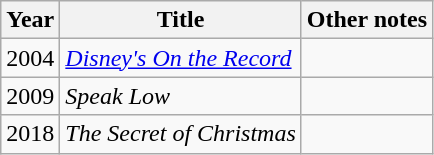<table class="wikitable">
<tr>
<th>Year</th>
<th>Title</th>
<th>Other notes</th>
</tr>
<tr>
<td>2004</td>
<td><em><a href='#'>Disney's On the Record</a></em></td>
<td></td>
</tr>
<tr>
<td>2009</td>
<td><em>Speak Low</em></td>
<td></td>
</tr>
<tr>
<td>2018</td>
<td><em>The Secret of Christmas</em></td>
<td></td>
</tr>
</table>
